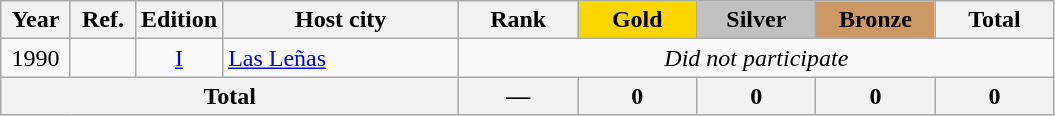<table class="wikitable sortable" style="text-align:center;">
<tr>
<th scope="col"> Year </th>
<th scope="col" class="unsortable"> Ref. </th>
<th scope="col">Edition</th>
<th scope="col" style="width:150px;">Host city</th>
<th scope="col" style="width:4.5em;"> Rank </th>
<th scope="col" style="width:4.5em; background:gold">Gold</th>
<th scope="col" style="width:4.5em; background:silver">Silver</th>
<th scope="col" style="width:4.5em; background:#cc9966">Bronze</th>
<th scope="col" style="width:4.5em;">Total</th>
</tr>
<tr>
<td><span>1990</span></td>
<td></td>
<td><a href='#'>I</a></td>
<td align=left> <a href='#'>Las Leñas</a></td>
<td colspan="5"><span><em>Did not participate</em></span></td>
</tr>
<tr class="sortbottom">
<th colspan=4>Total</th>
<th>—</th>
<th>0</th>
<th>0</th>
<th>0</th>
<th>0</th>
</tr>
</table>
